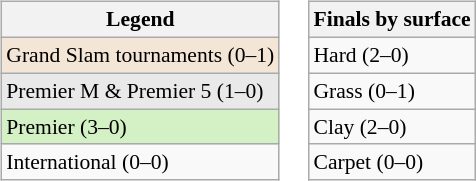<table>
<tr valign=top>
<td><br><table class=wikitable style="font-size:90%">
<tr>
<th>Legend</th>
</tr>
<tr>
<td style="background:#f3e6d7;">Grand Slam tournaments (0–1)</td>
</tr>
<tr>
<td style="background:#e9e9e9;">Premier M & Premier 5 (1–0)</td>
</tr>
<tr>
<td style="background:#d4f1c5;">Premier (3–0)</td>
</tr>
<tr>
<td>International (0–0)</td>
</tr>
</table>
</td>
<td><br><table class=wikitable style="font-size:90%">
<tr>
<th>Finals by surface</th>
</tr>
<tr>
<td>Hard (2–0)</td>
</tr>
<tr>
<td>Grass (0–1)</td>
</tr>
<tr>
<td>Clay (2–0)</td>
</tr>
<tr>
<td>Carpet (0–0)</td>
</tr>
</table>
</td>
</tr>
</table>
